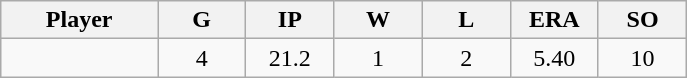<table class="wikitable sortable">
<tr>
<th bgcolor="#DDDDFF" width="16%">Player</th>
<th bgcolor="#DDDDFF" width="9%">G</th>
<th bgcolor="#DDDDFF" width="9%">IP</th>
<th bgcolor="#DDDDFF" width="9%">W</th>
<th bgcolor="#DDDDFF" width="9%">L</th>
<th bgcolor="#DDDDFF" width="9%">ERA</th>
<th bgcolor="#DDDDFF" width="9%">SO</th>
</tr>
<tr align="center">
<td></td>
<td>4</td>
<td>21.2</td>
<td>1</td>
<td>2</td>
<td>5.40</td>
<td>10</td>
</tr>
</table>
